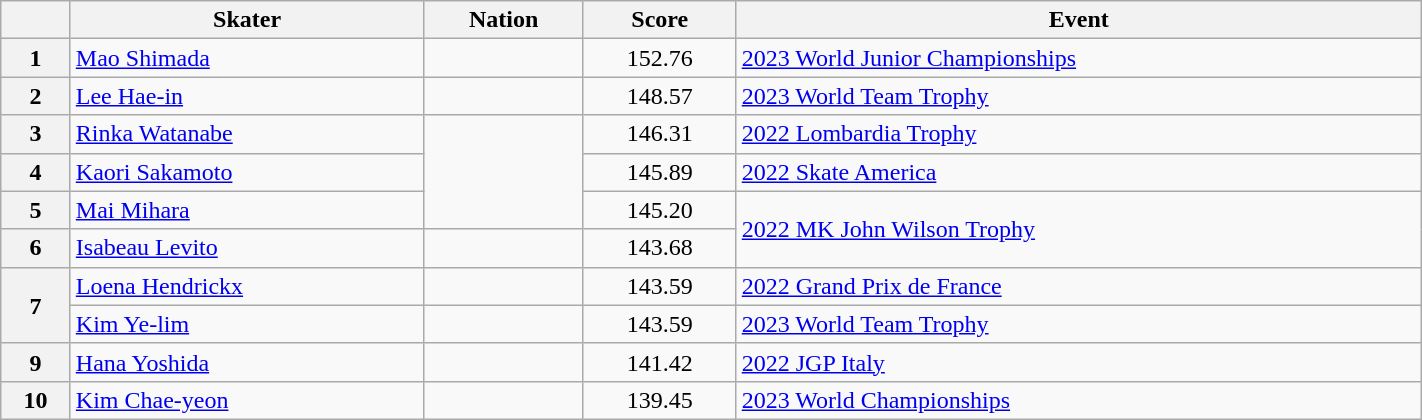<table class="wikitable sortable" style="text-align:left; width:75%">
<tr>
<th scope="col"></th>
<th scope="col">Skater</th>
<th scope="col">Nation</th>
<th scope="col">Score</th>
<th scope="col">Event</th>
</tr>
<tr>
<th scope="row">1</th>
<td><a href='#'>Mao Shimada</a></td>
<td></td>
<td style="text-align:center;">152.76</td>
<td><a href='#'>2023 World Junior Championships</a></td>
</tr>
<tr>
<th scope="row">2</th>
<td><a href='#'>Lee Hae-in</a></td>
<td></td>
<td style="text-align:center;">148.57</td>
<td><a href='#'>2023 World Team Trophy</a></td>
</tr>
<tr>
<th scope="row">3</th>
<td><a href='#'>Rinka Watanabe</a></td>
<td rowspan="3"></td>
<td style="text-align:center;">146.31</td>
<td><a href='#'>2022 Lombardia Trophy</a></td>
</tr>
<tr>
<th scope="row">4</th>
<td><a href='#'>Kaori Sakamoto</a></td>
<td style="text-align:center;">145.89</td>
<td><a href='#'>2022 Skate America</a></td>
</tr>
<tr>
<th scope="row">5</th>
<td><a href='#'>Mai Mihara</a></td>
<td style="text-align:center;">145.20</td>
<td rowspan="2"><a href='#'>2022 MK John Wilson Trophy</a></td>
</tr>
<tr>
<th scope="row">6</th>
<td><a href='#'>Isabeau Levito</a></td>
<td></td>
<td style="text-align:center;">143.68</td>
</tr>
<tr>
<th rowspan=2 scope="row">7</th>
<td><a href='#'>Loena Hendrickx</a></td>
<td></td>
<td style="text-align:center;">143.59</td>
<td><a href='#'>2022 Grand Prix de France</a></td>
</tr>
<tr>
<td><a href='#'>Kim Ye-lim</a></td>
<td></td>
<td style="text-align:center;">143.59</td>
<td><a href='#'>2023 World Team Trophy</a></td>
</tr>
<tr>
<th scope="row">9</th>
<td><a href='#'>Hana Yoshida</a></td>
<td></td>
<td style="text-align:center;">141.42</td>
<td><a href='#'>2022 JGP Italy</a></td>
</tr>
<tr>
<th scope="row">10</th>
<td><a href='#'>Kim Chae-yeon</a></td>
<td></td>
<td style="text-align:center;">139.45</td>
<td><a href='#'>2023 World Championships</a></td>
</tr>
</table>
